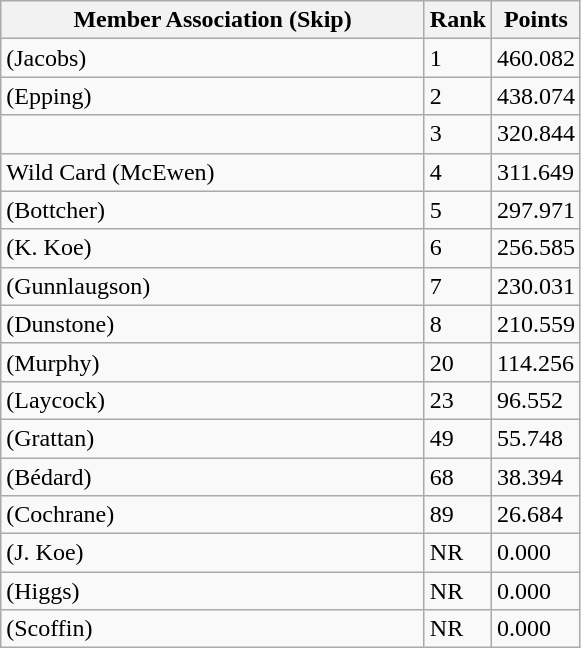<table class="wikitable">
<tr>
<th width=275>Member Association (Skip)</th>
<th width=15>Rank</th>
<th width=15>Points</th>
</tr>
<tr>
<td> (Jacobs)</td>
<td>1</td>
<td>460.082</td>
</tr>
<tr>
<td> (Epping)</td>
<td>2</td>
<td>438.074</td>
</tr>
<tr>
<td></td>
<td>3</td>
<td>320.844</td>
</tr>
<tr>
<td> Wild Card (McEwen)</td>
<td>4</td>
<td>311.649</td>
</tr>
<tr>
<td> (Bottcher)</td>
<td>5</td>
<td>297.971</td>
</tr>
<tr>
<td> (K. Koe)</td>
<td>6</td>
<td>256.585</td>
</tr>
<tr>
<td> (Gunnlaugson)</td>
<td>7</td>
<td>230.031</td>
</tr>
<tr>
<td> (Dunstone)</td>
<td>8</td>
<td>210.559</td>
</tr>
<tr>
<td> (Murphy)</td>
<td>20</td>
<td>114.256</td>
</tr>
<tr>
<td> (Laycock)</td>
<td>23</td>
<td>96.552</td>
</tr>
<tr>
<td> (Grattan)</td>
<td>49</td>
<td>55.748</td>
</tr>
<tr>
<td> (Bédard)</td>
<td>68</td>
<td>38.394</td>
</tr>
<tr>
<td> (Cochrane)</td>
<td>89</td>
<td>26.684</td>
</tr>
<tr>
<td> (J. Koe)</td>
<td>NR</td>
<td>0.000</td>
</tr>
<tr>
<td> (Higgs)</td>
<td>NR</td>
<td>0.000</td>
</tr>
<tr>
<td> (Scoffin)</td>
<td>NR</td>
<td>0.000</td>
</tr>
</table>
